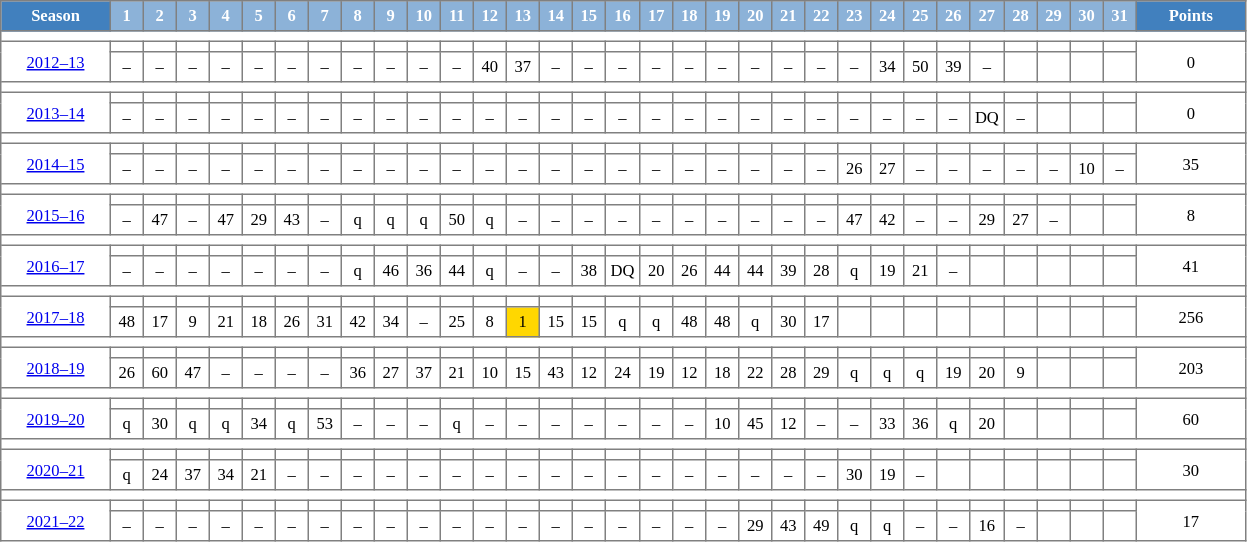<table cellpadding="3" cellspacing="0" border="1" style="background:#ffffff; font-size:69%; line-height:13px; border:grey solid 1px; border-collapse:collapse;">
<tr style="background:#ccc; text-align:center; color:white">
<td style="background:#4180be;" width="65px"><strong>Season</strong></td>
<td style="background:#8CB2D8;" width="15px"><strong>1</strong></td>
<td style="background:#8CB2D8;" width="15px"><strong>2</strong></td>
<td style="background:#8CB2D8;" width="15px"><strong>3</strong></td>
<td style="background:#8CB2D8;" width="15px"><strong>4</strong></td>
<td style="background:#8CB2D8;" width="15px"><strong>5</strong></td>
<td style="background:#8CB2D8;" width="15px"><strong>6</strong></td>
<td style="background:#8CB2D8;" width="15px"><strong>7</strong></td>
<td style="background:#8CB2D8;" width="15px"><strong>8</strong></td>
<td style="background:#8CB2D8;" width="15px"><strong>9</strong></td>
<td style="background:#8CB2D8;" width="15px"><strong>10</strong></td>
<td style="background:#8CB2D8;" width="15px"><strong>11</strong></td>
<td style="background:#8CB2D8;" width="15px"><strong>12</strong></td>
<td style="background:#8CB2D8;" width="15px"><strong>13</strong></td>
<td style="background:#8CB2D8;" width="15px"><strong>14</strong></td>
<td style="background:#8CB2D8;" width="15px"><strong>15</strong></td>
<td style="background:#8CB2D8;" width="15px"><strong>16</strong></td>
<td style="background:#8CB2D8;" width="15px"><strong>17</strong></td>
<td style="background:#8CB2D8;" width="15px"><strong>18</strong></td>
<td style="background:#8CB2D8;" width="15px"><strong>19</strong></td>
<td style="background:#8CB2D8;" width="15px"><strong>20</strong></td>
<td style="background:#8CB2D8;" width="15px"><strong>21</strong></td>
<td style="background:#8CB2D8;" width="15px"><strong>22</strong></td>
<td style="background:#8CB2D8;" width="15px"><strong>23</strong></td>
<td style="background:#8CB2D8;" width="15px"><strong>24</strong></td>
<td style="background:#8CB2D8;" width="15px"><strong>25</strong></td>
<td style="background:#8CB2D8;" width="15px"><strong>26</strong></td>
<td style="background:#8CB2D8;" width="15px"><strong>27</strong></td>
<td style="background:#8CB2D8;" width="15px"><strong>28</strong></td>
<td style="background:#8CB2D8;" width="15px"><strong>29</strong></td>
<td style="background:#8CB2D8;" width="15px"><strong>30</strong></td>
<td style="background:#8CB2D8;" width="15px"><strong>31</strong></td>
<td style="background:#4180be;" width="30px"><strong>Points</strong></td>
</tr>
<tr>
<td colspan=33></td>
</tr>
<tr align=center>
<td rowspan=2 width=66px><a href='#'>2012–13</a></td>
<th></th>
<th></th>
<th></th>
<th></th>
<th></th>
<th></th>
<th></th>
<th></th>
<th></th>
<th></th>
<th></th>
<th></th>
<th></th>
<th></th>
<th></th>
<th></th>
<th></th>
<th></th>
<th></th>
<th></th>
<th></th>
<th></th>
<th></th>
<th></th>
<th></th>
<th></th>
<th></th>
<th></th>
<th></th>
<th></th>
<th></th>
<td rowspan=2 width=66px>0</td>
</tr>
<tr align=center>
<td>–</td>
<td>–</td>
<td>–</td>
<td>–</td>
<td>–</td>
<td>–</td>
<td>–</td>
<td>–</td>
<td>–</td>
<td>–</td>
<td>–</td>
<td>40</td>
<td>37</td>
<td>–</td>
<td>–</td>
<td>–</td>
<td>–</td>
<td>–</td>
<td>–</td>
<td>–</td>
<td>–</td>
<td>–</td>
<td>–</td>
<td>34</td>
<td>50</td>
<td>39</td>
<td>–</td>
<th></th>
<th></th>
<th></th>
<th></th>
</tr>
<tr>
<td colspan=33></td>
</tr>
<tr align=center>
<td rowspan=2 width=66px><a href='#'>2013–14</a></td>
<th></th>
<th></th>
<th></th>
<th></th>
<th></th>
<th></th>
<th></th>
<th></th>
<th></th>
<th></th>
<th></th>
<th></th>
<th></th>
<th></th>
<th></th>
<th></th>
<th></th>
<th></th>
<th></th>
<th></th>
<th></th>
<th></th>
<th></th>
<th></th>
<th></th>
<th></th>
<th></th>
<th></th>
<th></th>
<th></th>
<th></th>
<td rowspan=2 width=66px>0</td>
</tr>
<tr align=center>
<td>–</td>
<td>–</td>
<td>–</td>
<td>–</td>
<td>–</td>
<td>–</td>
<td>–</td>
<td>–</td>
<td>–</td>
<td>–</td>
<td>–</td>
<td>–</td>
<td>–</td>
<td>–</td>
<td>–</td>
<td>–</td>
<td>–</td>
<td>–</td>
<td>–</td>
<td>–</td>
<td>–</td>
<td>–</td>
<td>–</td>
<td>–</td>
<td>–</td>
<td>–</td>
<td>DQ</td>
<td>–</td>
<th></th>
<th></th>
<th></th>
</tr>
<tr>
<td colspan=33></td>
</tr>
<tr align=center>
<td rowspan=2 width=66px><a href='#'>2014–15</a></td>
<th></th>
<th></th>
<th></th>
<th></th>
<th></th>
<th></th>
<th></th>
<th></th>
<th></th>
<th></th>
<th></th>
<th></th>
<th></th>
<th></th>
<th></th>
<th></th>
<th></th>
<th></th>
<th></th>
<th></th>
<th></th>
<th></th>
<th></th>
<th></th>
<th></th>
<th></th>
<th></th>
<th></th>
<th></th>
<th></th>
<th></th>
<td rowspan=2 width=66px>35</td>
</tr>
<tr align=center>
<td>–</td>
<td>–</td>
<td>–</td>
<td>–</td>
<td>–</td>
<td>–</td>
<td>–</td>
<td>–</td>
<td>–</td>
<td>–</td>
<td>–</td>
<td>–</td>
<td>–</td>
<td>–</td>
<td>–</td>
<td>–</td>
<td>–</td>
<td>–</td>
<td>–</td>
<td>–</td>
<td>–</td>
<td>–</td>
<td>26</td>
<td>27</td>
<td>–</td>
<td>–</td>
<td>–</td>
<td>–</td>
<td>–</td>
<td>10</td>
<td>–</td>
</tr>
<tr>
<td colspan=33></td>
</tr>
<tr align=center>
<td rowspan=2 width=66px><a href='#'>2015–16</a></td>
<th></th>
<th></th>
<th></th>
<th></th>
<th></th>
<th></th>
<th></th>
<th></th>
<th></th>
<th></th>
<th></th>
<th></th>
<th></th>
<th></th>
<th></th>
<th></th>
<th></th>
<th></th>
<th></th>
<th></th>
<th></th>
<th></th>
<th></th>
<th></th>
<th></th>
<th></th>
<th></th>
<th></th>
<th></th>
<th></th>
<th></th>
<td rowspan=2 width=66px>8</td>
</tr>
<tr align=center>
<td>–</td>
<td>47</td>
<td>–</td>
<td>47</td>
<td>29</td>
<td>43</td>
<td>–</td>
<td>q</td>
<td>q</td>
<td>q</td>
<td>50</td>
<td>q</td>
<td>–</td>
<td>–</td>
<td>–</td>
<td>–</td>
<td>–</td>
<td>–</td>
<td>–</td>
<td>–</td>
<td>–</td>
<td>–</td>
<td>47</td>
<td>42</td>
<td>–</td>
<td>–</td>
<td>29</td>
<td>27</td>
<td>–</td>
<td></td>
<td></td>
</tr>
<tr>
<td colspan=33></td>
</tr>
<tr align=center>
<td rowspan=2 width=66px><a href='#'>2016–17</a></td>
<th></th>
<th></th>
<th></th>
<th></th>
<th></th>
<th></th>
<th></th>
<th></th>
<th></th>
<th></th>
<th></th>
<th></th>
<th></th>
<th></th>
<th></th>
<th></th>
<th></th>
<th></th>
<th></th>
<th></th>
<th></th>
<th></th>
<th></th>
<th></th>
<th></th>
<th></th>
<th></th>
<th></th>
<th></th>
<th></th>
<th></th>
<td rowspan=2 width=66px>41</td>
</tr>
<tr align=center>
<td>–</td>
<td>–</td>
<td>–</td>
<td>–</td>
<td>–</td>
<td>–</td>
<td>–</td>
<td>q</td>
<td>46</td>
<td>36</td>
<td>44</td>
<td>q</td>
<td>–</td>
<td>–</td>
<td>38</td>
<td>DQ</td>
<td>20</td>
<td>26</td>
<td>44</td>
<td>44</td>
<td>39</td>
<td>28</td>
<td>q</td>
<td>19</td>
<td>21</td>
<td>–</td>
<td></td>
<td></td>
<td></td>
<td></td>
<td></td>
</tr>
<tr>
<td colspan=33></td>
</tr>
<tr align=center>
<td rowspan="2" style="width:66px;"><a href='#'>2017–18</a></td>
<th></th>
<th></th>
<th></th>
<th></th>
<th></th>
<th></th>
<th></th>
<th></th>
<th></th>
<th></th>
<th></th>
<th></th>
<th></th>
<th></th>
<th></th>
<th></th>
<th></th>
<th></th>
<th></th>
<th></th>
<th></th>
<th></th>
<th></th>
<th></th>
<th></th>
<th></th>
<th></th>
<th></th>
<th></th>
<th></th>
<th></th>
<td rowspan="2" style="width:66px;">256</td>
</tr>
<tr align=center>
<td>48</td>
<td>17</td>
<td>9</td>
<td>21</td>
<td>18</td>
<td>26</td>
<td>31</td>
<td>42</td>
<td>34</td>
<td>–</td>
<td>25</td>
<td>8</td>
<td bgcolor=gold>1</td>
<td>15</td>
<td>15</td>
<td>q</td>
<td>q</td>
<td>48</td>
<td>48</td>
<td>q</td>
<td>30</td>
<td>17</td>
<td></td>
<td></td>
<td></td>
<td></td>
<td></td>
<td></td>
<td></td>
<td></td>
<td></td>
</tr>
<tr>
<td colspan=33></td>
</tr>
<tr align=center>
<td rowspan="2" style="width:66px;"><a href='#'>2018–19</a></td>
<th></th>
<th></th>
<th></th>
<th></th>
<th></th>
<th></th>
<th></th>
<th></th>
<th></th>
<th></th>
<th></th>
<th></th>
<th></th>
<th></th>
<th></th>
<th></th>
<th></th>
<th></th>
<th></th>
<th></th>
<th></th>
<th></th>
<th></th>
<th></th>
<th></th>
<th></th>
<th></th>
<th></th>
<th></th>
<th></th>
<th></th>
<td rowspan="2" style="width:66px;">203</td>
</tr>
<tr align=center>
<td>26</td>
<td>60</td>
<td>47</td>
<td>–</td>
<td>–</td>
<td>–</td>
<td>–</td>
<td>36</td>
<td>27</td>
<td>37</td>
<td>21</td>
<td>10</td>
<td>15</td>
<td>43</td>
<td>12</td>
<td>24</td>
<td>19</td>
<td>12</td>
<td>18</td>
<td>22</td>
<td>28</td>
<td>29</td>
<td>q</td>
<td>q</td>
<td>q</td>
<td>19</td>
<td>20</td>
<td>9</td>
<td></td>
<td></td>
<td></td>
</tr>
<tr>
<td colspan=33></td>
</tr>
<tr align=center>
<td rowspan="2" style="width:66px;"><a href='#'>2019–20</a></td>
<th></th>
<th></th>
<th></th>
<th></th>
<th></th>
<th></th>
<th></th>
<th></th>
<th></th>
<th></th>
<th></th>
<th></th>
<th></th>
<th></th>
<th></th>
<th></th>
<th></th>
<th></th>
<th></th>
<th></th>
<th></th>
<th></th>
<th></th>
<th></th>
<th></th>
<th></th>
<th></th>
<th></th>
<th></th>
<th></th>
<th></th>
<td rowspan="2" style="width:66px;">60</td>
</tr>
<tr align=center>
<td>q</td>
<td>30</td>
<td>q</td>
<td>q</td>
<td>34</td>
<td>q</td>
<td>53</td>
<td>–</td>
<td>–</td>
<td>–</td>
<td>q</td>
<td>–</td>
<td>–</td>
<td>–</td>
<td>–</td>
<td>–</td>
<td>–</td>
<td>–</td>
<td>10</td>
<td>45</td>
<td>12</td>
<td>–</td>
<td>–</td>
<td>33</td>
<td>36</td>
<td>q</td>
<td>20</td>
<td></td>
<td></td>
<td></td>
<td></td>
</tr>
<tr>
<td colspan=33></td>
</tr>
<tr align=center>
<td rowspan="2" style="width:66px;"><a href='#'>2020–21</a></td>
<th></th>
<th></th>
<th></th>
<th></th>
<th></th>
<th></th>
<th></th>
<th></th>
<th></th>
<th></th>
<th></th>
<th></th>
<th></th>
<th></th>
<th></th>
<th></th>
<th></th>
<th></th>
<th></th>
<th></th>
<th></th>
<th></th>
<th></th>
<th></th>
<th></th>
<th></th>
<th></th>
<th></th>
<th></th>
<th></th>
<th></th>
<td rowspan="2" style="width:66px;">30</td>
</tr>
<tr align=center>
<td>q</td>
<td>24</td>
<td>37</td>
<td>34</td>
<td>21</td>
<td>–</td>
<td>–</td>
<td>–</td>
<td>–</td>
<td>–</td>
<td>–</td>
<td>–</td>
<td>–</td>
<td>–</td>
<td>–</td>
<td>–</td>
<td>–</td>
<td>–</td>
<td>–</td>
<td>–</td>
<td>–</td>
<td>–</td>
<td>30</td>
<td>19</td>
<td>–</td>
<td></td>
<td></td>
<td></td>
<td></td>
<td></td>
<td></td>
</tr>
<tr>
<td colspan=33></td>
</tr>
<tr align=center>
<td rowspan="2" style="width:66px;"><a href='#'>2021–22</a></td>
<th></th>
<th></th>
<th></th>
<th></th>
<th></th>
<th></th>
<th></th>
<th></th>
<th></th>
<th></th>
<th></th>
<th></th>
<th></th>
<th></th>
<th></th>
<th></th>
<th></th>
<th></th>
<th></th>
<th></th>
<th></th>
<th></th>
<th></th>
<th></th>
<th></th>
<th></th>
<th></th>
<th></th>
<th></th>
<th></th>
<th></th>
<td rowspan="2" style="width:66px;">17</td>
</tr>
<tr align=center>
<td>–</td>
<td>–</td>
<td>–</td>
<td>–</td>
<td>–</td>
<td>–</td>
<td>–</td>
<td>–</td>
<td>–</td>
<td>–</td>
<td>–</td>
<td>–</td>
<td>–</td>
<td>–</td>
<td>–</td>
<td>–</td>
<td>–</td>
<td>–</td>
<td>–</td>
<td>29</td>
<td>43</td>
<td>49</td>
<td>q</td>
<td>q</td>
<td>–</td>
<td>–</td>
<td>16</td>
<td>–</td>
<td></td>
<td></td>
<td></td>
</tr>
</table>
